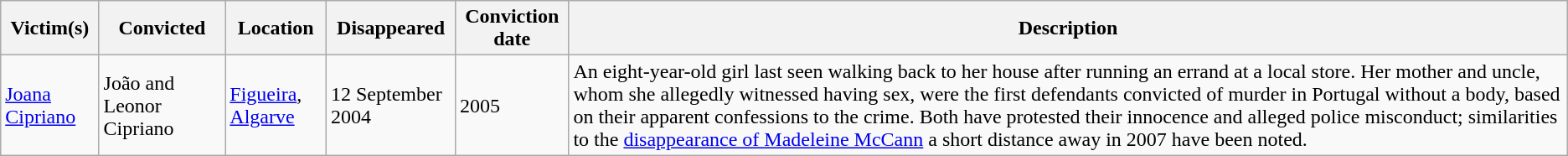<table class="wikitable sortable">
<tr>
<th scope="col">Victim(s)</th>
<th scope="col">Convicted</th>
<th scope="col">Location</th>
<th scope="col">Disappeared</th>
<th scope="col">Conviction date</th>
<th scope="col">Description</th>
</tr>
<tr>
<td><a href='#'>Joana Cipriano</a></td>
<td>João and Leonor Cipriano</td>
<td><a href='#'>Figueira</a>, <a href='#'>Algarve</a></td>
<td>12 September 2004</td>
<td>2005</td>
<td>An eight-year-old girl last seen walking back to her house after running an errand at a local store. Her mother and uncle, whom she allegedly witnessed having sex, were the first defendants convicted of murder in Portugal without a body, based on their apparent confessions to the crime. Both have protested their innocence and alleged police misconduct; similarities to the <a href='#'>disappearance of Madeleine McCann</a> a short distance away in 2007 have been noted.</td>
</tr>
</table>
